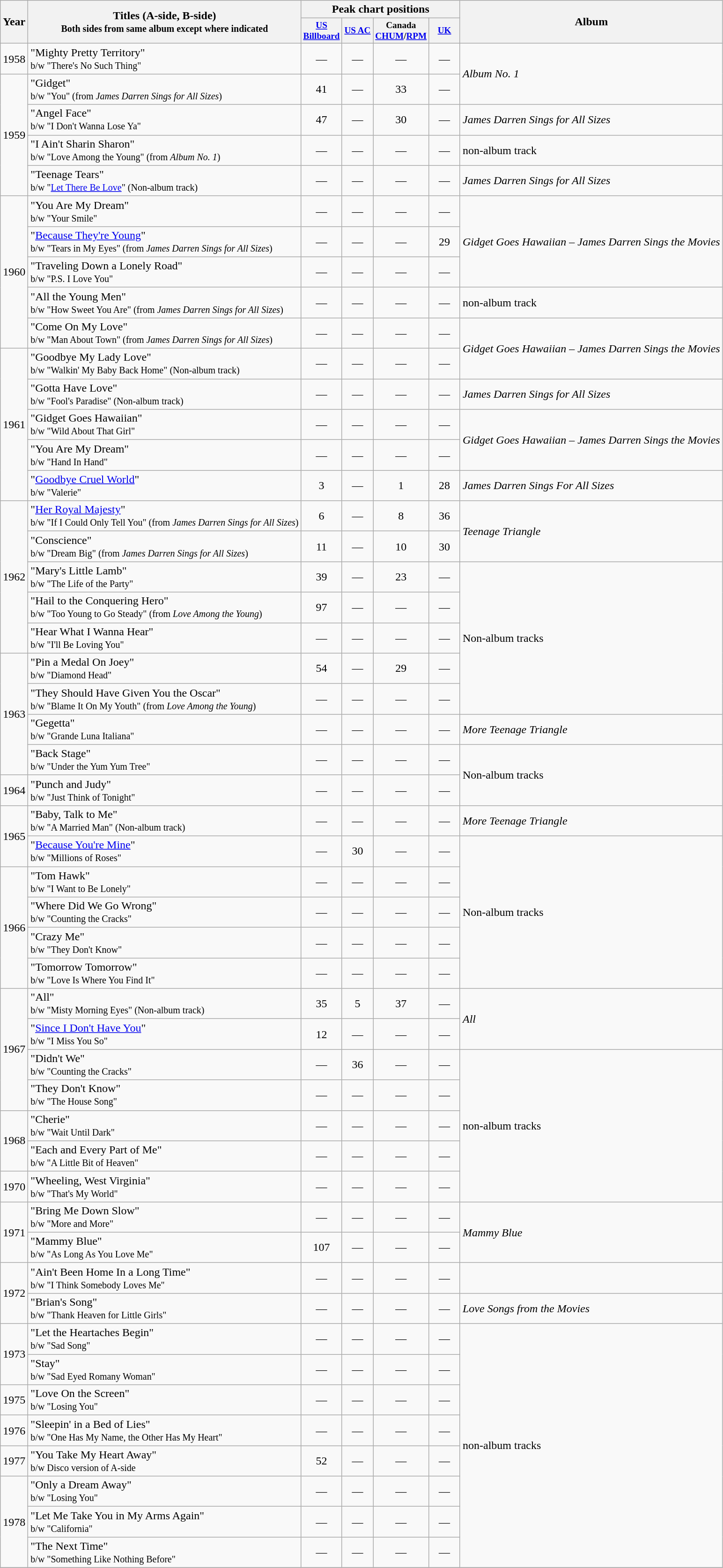<table class="wikitable">
<tr>
<th rowspan="2">Year</th>
<th rowspan="2">Titles (A-side, B-side)<br><small>Both sides from same album except where indicated</small></th>
<th colspan="4">Peak chart positions</th>
<th rowspan="2">Album</th>
</tr>
<tr>
<th style="width:3em;font-size:80%;"><a href='#'>US Billboard</a></th>
<th style="width:3em;font-size:80%;"><a href='#'>US AC</a></th>
<th style="width:3em;font-size:80%;">Canada<br><a href='#'>CHUM</a>/<a href='#'>RPM</a></th>
<th style="width:3em;font-size:80%;"><a href='#'>UK</a></th>
</tr>
<tr>
<td>1958</td>
<td align="left">"Mighty Pretty Territory"<br><small>b/w "There's No Such Thing"</small></td>
<td style="text-align:center;">—</td>
<td style="text-align:center;">—</td>
<td style="text-align:center;">—</td>
<td style="text-align:center;">—</td>
<td align="left" rowspan="2"><em>Album No. 1</em></td>
</tr>
<tr>
<td rowspan="4">1959</td>
<td align="left">"Gidget"<br><small>b/w "You" (from <em>James Darren Sings for All Sizes</em>)</small></td>
<td style="text-align:center;">41</td>
<td style="text-align:center;">—</td>
<td style="text-align:center;">33</td>
<td style="text-align:center;">—</td>
</tr>
<tr>
<td align="left">"Angel Face"<br><small>b/w "I Don't Wanna Lose Ya"</small></td>
<td style="text-align:center;">47</td>
<td style="text-align:center;">—</td>
<td style="text-align:center;">30</td>
<td style="text-align:center;">—</td>
<td align="left"><em>James Darren Sings for All Sizes</em></td>
</tr>
<tr>
<td align="left">"I Ain't Sharin Sharon"<br><small>b/w "Love Among the Young" (from <em>Album No. 1</em>)</small></td>
<td style="text-align:center;">—</td>
<td style="text-align:center;">—</td>
<td style="text-align:center;">—</td>
<td style="text-align:center;">—</td>
<td align="left">non-album track</td>
</tr>
<tr>
<td align="left">"Teenage Tears"<br><small>b/w "<a href='#'>Let There Be Love</a>" (Non-album track)</small></td>
<td style="text-align:center;">—</td>
<td style="text-align:center;">—</td>
<td style="text-align:center;">—</td>
<td style="text-align:center;">—</td>
<td align="left"><em>James Darren Sings for All Sizes</em></td>
</tr>
<tr>
<td rowspan="5">1960</td>
<td align="left">"You Are My Dream"<br><small>b/w "Your Smile"</small></td>
<td style="text-align:center;">—</td>
<td style="text-align:center;">—</td>
<td style="text-align:center;">—</td>
<td style="text-align:center;">—</td>
<td align="left" rowspan="3"><em>Gidget Goes Hawaiian – James Darren Sings the Movies</em></td>
</tr>
<tr>
<td align="left">"<a href='#'>Because They're Young</a>"<br><small>b/w "Tears in My Eyes" (from <em>James Darren Sings for All Sizes</em>)</small></td>
<td style="text-align:center;">—</td>
<td style="text-align:center;">—</td>
<td style="text-align:center;">—</td>
<td style="text-align:center;">29</td>
</tr>
<tr>
<td align="left">"Traveling Down a Lonely Road"<br><small>b/w "P.S. I Love You"</small></td>
<td style="text-align:center;">—</td>
<td style="text-align:center;">—</td>
<td style="text-align:center;">—</td>
<td style="text-align:center;">—</td>
</tr>
<tr>
<td align="left">"All the Young Men"<br><small>b/w "How Sweet You Are" (from <em>James Darren Sings for All Sizes</em>)</small></td>
<td style="text-align:center;">—</td>
<td style="text-align:center;">—</td>
<td style="text-align:center;">—</td>
<td style="text-align:center;">—</td>
<td align="left">non-album track</td>
</tr>
<tr>
<td align="left">"Come On My Love"<br><small>b/w "Man About Town" (from <em>James Darren Sings for All Sizes</em>)</small></td>
<td style="text-align:center;">—</td>
<td style="text-align:center;">—</td>
<td style="text-align:center;">—</td>
<td style="text-align:center;">—</td>
<td align="left" rowspan="2"><em>Gidget Goes Hawaiian – James Darren Sings the Movies</em></td>
</tr>
<tr>
<td rowspan="5">1961</td>
<td align="left">"Goodbye My Lady Love"<br><small>b/w "Walkin' My Baby Back Home" (Non-album track)</small></td>
<td style="text-align:center;">—</td>
<td style="text-align:center;">—</td>
<td style="text-align:center;">—</td>
<td style="text-align:center;">—</td>
</tr>
<tr>
<td align="left">"Gotta Have Love"<br><small>b/w "Fool's Paradise" (Non-album track)</small></td>
<td style="text-align:center;">—</td>
<td style="text-align:center;">—</td>
<td style="text-align:center;">—</td>
<td style="text-align:center;">—</td>
<td align="left"><em>James Darren Sings for All Sizes</em></td>
</tr>
<tr>
<td align="left">"Gidget Goes Hawaiian"<br><small>b/w "Wild About That Girl"</small></td>
<td style="text-align:center;">—</td>
<td style="text-align:center;">—</td>
<td style="text-align:center;">—</td>
<td style="text-align:center;">—</td>
<td align="left" rowspan="2"><em>Gidget Goes Hawaiian – James Darren Sings the Movies</em></td>
</tr>
<tr>
<td align="left">"You Are My Dream"<br><small>b/w "Hand In Hand"</small></td>
<td style="text-align:center;">—</td>
<td style="text-align:center;">—</td>
<td style="text-align:center;">—</td>
<td style="text-align:center;">—</td>
</tr>
<tr>
<td align="left">"<a href='#'>Goodbye Cruel World</a>"<br><small>b/w "Valerie"</small></td>
<td style="text-align:center;">3</td>
<td style="text-align:center;">—</td>
<td style="text-align:center;">1</td>
<td style="text-align:center;">28</td>
<td align="left"><em>James Darren Sings For All Sizes</em></td>
</tr>
<tr>
<td rowspan="5">1962</td>
<td align="left">"<a href='#'>Her Royal Majesty</a>"<br><small>b/w "If I Could Only Tell You" (from <em>James Darren Sings for All Sizes</em>)</small></td>
<td style="text-align:center;">6</td>
<td style="text-align:center;">—</td>
<td style="text-align:center;">8</td>
<td style="text-align:center;">36</td>
<td align="left" rowspan="2"><em>Teenage Triangle</em></td>
</tr>
<tr>
<td align="left">"Conscience"<br><small>b/w "Dream Big" (from <em>James Darren Sings for All Sizes</em>)</small></td>
<td style="text-align:center;">11</td>
<td style="text-align:center;">—</td>
<td style="text-align:center;">10</td>
<td style="text-align:center;">30</td>
</tr>
<tr>
<td align="left">"Mary's Little Lamb"<br><small>b/w "The Life of the Party"</small></td>
<td style="text-align:center;">39</td>
<td style="text-align:center;">—</td>
<td style="text-align:center;">23</td>
<td style="text-align:center;">—</td>
<td align="left" rowspan="5">Non-album tracks</td>
</tr>
<tr>
<td align="left">"Hail to the Conquering Hero"<br><small>b/w "Too Young to Go Steady" (from <em>Love Among the Young</em>)</small></td>
<td style="text-align:center;">97</td>
<td style="text-align:center;">—</td>
<td style="text-align:center;">—</td>
<td style="text-align:center;">—</td>
</tr>
<tr>
<td align="left">"Hear What I Wanna Hear"<br><small>b/w "I'll Be Loving You"</small></td>
<td style="text-align:center;">—</td>
<td style="text-align:center;">—</td>
<td style="text-align:center;">—</td>
<td style="text-align:center;">—</td>
</tr>
<tr>
<td rowspan="4">1963</td>
<td align="left">"Pin a Medal On Joey"<br><small>b/w "Diamond Head"</small></td>
<td style="text-align:center;">54</td>
<td style="text-align:center;">—</td>
<td style="text-align:center;">29</td>
<td style="text-align:center;">—</td>
</tr>
<tr>
<td align="left">"They Should Have Given You the Oscar"<br><small>b/w "Blame It On My Youth" (from <em>Love Among the Young</em>)</small></td>
<td style="text-align:center;">—</td>
<td style="text-align:center;">—</td>
<td style="text-align:center;">—</td>
<td style="text-align:center;">—</td>
</tr>
<tr>
<td align="left">"Gegetta"<br><small>b/w "Grande Luna Italiana"</small></td>
<td style="text-align:center;">—</td>
<td style="text-align:center;">—</td>
<td style="text-align:center;">—</td>
<td style="text-align:center;">—</td>
<td align="left"><em>More Teenage Triangle</em></td>
</tr>
<tr>
<td align="left">"Back Stage"<br><small>b/w "Under the Yum Yum Tree"</small></td>
<td style="text-align:center;">—</td>
<td style="text-align:center;">—</td>
<td style="text-align:center;">—</td>
<td style="text-align:center;">—</td>
<td align="left" rowspan="2">Non-album tracks</td>
</tr>
<tr>
<td>1964</td>
<td align="left">"Punch and Judy"<br><small>b/w "Just Think of Tonight"</small></td>
<td style="text-align:center;">—</td>
<td style="text-align:center;">—</td>
<td style="text-align:center;">—</td>
<td style="text-align:center;">—</td>
</tr>
<tr>
<td rowspan="2">1965</td>
<td align="left">"Baby, Talk to Me"<br><small>b/w "A Married Man" (Non-album track)</small></td>
<td style="text-align:center;">—</td>
<td style="text-align:center;">—</td>
<td style="text-align:center;">—</td>
<td style="text-align:center;">—</td>
<td align="left"><em>More Teenage Triangle</em></td>
</tr>
<tr>
<td align="left">"<a href='#'>Because You're Mine</a>"<br><small>b/w "Millions of Roses"</small></td>
<td style="text-align:center;">—</td>
<td style="text-align:center;">30</td>
<td style="text-align:center;">—</td>
<td style="text-align:center;">—</td>
<td align="left" rowspan="5">Non-album tracks</td>
</tr>
<tr>
<td rowspan="4">1966</td>
<td align="left">"Tom Hawk"<br><small>b/w "I Want to Be Lonely"</small></td>
<td style="text-align:center;">—</td>
<td style="text-align:center;">—</td>
<td style="text-align:center;">—</td>
<td style="text-align:center;">—</td>
</tr>
<tr>
<td align="left">"Where Did We Go Wrong"<br><small>b/w "Counting the Cracks"</small></td>
<td style="text-align:center;">—</td>
<td style="text-align:center;">—</td>
<td style="text-align:center;">—</td>
<td style="text-align:center;">—</td>
</tr>
<tr>
<td align="left">"Crazy Me"<br><small>b/w "They Don't Know"</small></td>
<td style="text-align:center;">—</td>
<td style="text-align:center;">—</td>
<td style="text-align:center;">—</td>
<td style="text-align:center;">—</td>
</tr>
<tr>
<td align="left">"Tomorrow Tomorrow"<br><small>b/w "Love Is Where You Find It"</small></td>
<td style="text-align:center;">—</td>
<td style="text-align:center;">—</td>
<td style="text-align:center;">—</td>
<td style="text-align:center;">—</td>
</tr>
<tr>
<td rowspan="4">1967</td>
<td align="left">"All"<br><small>b/w "Misty Morning Eyes" (Non-album track)</small></td>
<td style="text-align:center;">35</td>
<td style="text-align:center;">5</td>
<td style="text-align:center;">37</td>
<td style="text-align:center;">—</td>
<td align="left" rowspan="2"><em>All</em></td>
</tr>
<tr>
<td align="left">"<a href='#'>Since I Don't Have You</a>"<br><small>b/w "I Miss You So"</small></td>
<td style="text-align:center;">12</td>
<td style="text-align:center;">—</td>
<td style="text-align:center;">—</td>
<td style="text-align:center;">—</td>
</tr>
<tr>
<td align="left">"Didn't We"<br><small>b/w "Counting the Cracks"</small></td>
<td style="text-align:center;">—</td>
<td style="text-align:center;">36</td>
<td style="text-align:center;">—</td>
<td style="text-align:center;">—</td>
<td align="left" rowspan="5">non-album tracks</td>
</tr>
<tr>
<td align="left">"They Don't Know"<br><small>b/w "The House Song"</small></td>
<td style="text-align:center;">—</td>
<td style="text-align:center;">—</td>
<td style="text-align:center;">—</td>
<td style="text-align:center;">—</td>
</tr>
<tr>
<td rowspan="2">1968</td>
<td align="left">"Cherie"<br><small>b/w "Wait Until Dark"</small></td>
<td style="text-align:center;">—</td>
<td style="text-align:center;">—</td>
<td style="text-align:center;">—</td>
<td style="text-align:center;">—</td>
</tr>
<tr>
<td align="left">"Each and Every Part of Me"<br><small>b/w "A Little Bit of Heaven"</small></td>
<td style="text-align:center;">—</td>
<td style="text-align:center;">—</td>
<td style="text-align:center;">—</td>
<td style="text-align:center;">—</td>
</tr>
<tr>
<td>1970</td>
<td align="left">"Wheeling, West Virginia"<br><small>b/w "That's My World"</small></td>
<td style="text-align:center;">—</td>
<td style="text-align:center;">—</td>
<td style="text-align:center;">—</td>
<td style="text-align:center;">—</td>
</tr>
<tr>
<td rowspan="2">1971</td>
<td align="left">"Bring Me Down Slow"<br><small>b/w "More and More"</small></td>
<td style="text-align:center;">—</td>
<td style="text-align:center;">—</td>
<td style="text-align:center;">—</td>
<td style="text-align:center;">—</td>
<td align="left" rowspan="2"><em>Mammy Blue</em></td>
</tr>
<tr>
<td align="left">"Mammy Blue"<br><small>b/w "As Long As You Love Me"</small></td>
<td style="text-align:center;">107</td>
<td style="text-align:center;">—</td>
<td style="text-align:center;">—</td>
<td style="text-align:center;">—</td>
</tr>
<tr>
<td rowspan="2">1972</td>
<td align="left">"Ain't Been Home In a Long Time"<br><small>b/w "I Think Somebody Loves Me"</small></td>
<td style="text-align:center;">—</td>
<td style="text-align:center;">—</td>
<td style="text-align:center;">—</td>
<td style="text-align:center;">—</td>
<td align="left"></td>
</tr>
<tr>
<td align="left">"Brian's Song"<br><small>b/w "Thank Heaven for Little Girls"</small></td>
<td style="text-align:center;">—</td>
<td style="text-align:center;">—</td>
<td style="text-align:center;">—</td>
<td style="text-align:center;">—</td>
<td align="left"><em>Love Songs from the Movies</em></td>
</tr>
<tr>
<td rowspan="2">1973</td>
<td align="left">"Let the Heartaches Begin"<br><small>b/w "Sad Song"</small></td>
<td style="text-align:center;">—</td>
<td style="text-align:center;">—</td>
<td style="text-align:center;">—</td>
<td style="text-align:center;">—</td>
<td align="left" rowspan="8">non-album tracks</td>
</tr>
<tr>
<td align="left">"Stay"<br><small>b/w "Sad Eyed Romany Woman"</small></td>
<td style="text-align:center;">—</td>
<td style="text-align:center;">—</td>
<td style="text-align:center;">—</td>
<td style="text-align:center;">—</td>
</tr>
<tr>
<td>1975</td>
<td align="left">"Love On the Screen"<br><small>b/w "Losing You"</small></td>
<td style="text-align:center;">—</td>
<td style="text-align:center;">—</td>
<td style="text-align:center;">—</td>
<td style="text-align:center;">—</td>
</tr>
<tr>
<td>1976</td>
<td align="left">"Sleepin' in a Bed of Lies"<br><small>b/w "One Has My Name, the Other Has My Heart"</small></td>
<td style="text-align:center;">—</td>
<td style="text-align:center;">—</td>
<td style="text-align:center;">—</td>
<td style="text-align:center;">—</td>
</tr>
<tr>
<td>1977</td>
<td align="left">"You Take My Heart Away"<br><small>b/w Disco version of A-side</small></td>
<td style="text-align:center;">52</td>
<td style="text-align:center;">—</td>
<td style="text-align:center;">—</td>
<td style="text-align:center;">—</td>
</tr>
<tr>
<td rowspan="3">1978</td>
<td align="left">"Only a Dream Away"<br><small>b/w "Losing You"</small></td>
<td style="text-align:center;">—</td>
<td style="text-align:center;">—</td>
<td style="text-align:center;">—</td>
<td style="text-align:center;">—</td>
</tr>
<tr>
<td align="left">"Let Me Take You in My Arms Again"<br><small>b/w "California"</small></td>
<td style="text-align:center;">—</td>
<td style="text-align:center;">—</td>
<td style="text-align:center;">—</td>
<td style="text-align:center;">—</td>
</tr>
<tr>
<td align="left">"The Next Time"<br><small>b/w "Something Like Nothing Before"</small></td>
<td style="text-align:center;">—</td>
<td style="text-align:center;">—</td>
<td style="text-align:center;">—</td>
<td style="text-align:center;">—</td>
</tr>
<tr>
</tr>
</table>
